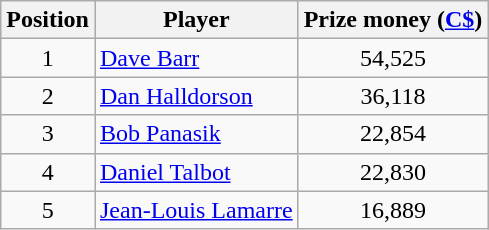<table class=wikitable>
<tr>
<th>Position</th>
<th>Player</th>
<th>Prize money (<a href='#'>C$</a>)</th>
</tr>
<tr>
<td align=center>1</td>
<td> <a href='#'>Dave Barr</a></td>
<td align=center>54,525</td>
</tr>
<tr>
<td align=center>2</td>
<td> <a href='#'>Dan Halldorson</a></td>
<td align=center>36,118</td>
</tr>
<tr>
<td align=center>3</td>
<td> <a href='#'>Bob Panasik</a></td>
<td align=center>22,854</td>
</tr>
<tr>
<td align=center>4</td>
<td> <a href='#'>Daniel Talbot</a></td>
<td align=center>22,830</td>
</tr>
<tr>
<td align=center>5</td>
<td> <a href='#'>Jean-Louis Lamarre</a></td>
<td align=center>16,889</td>
</tr>
</table>
